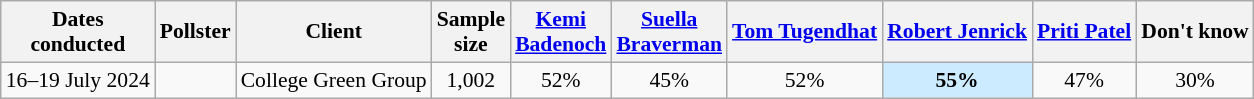<table class="wikitable" style="font-size:90%;text-align:center">
<tr>
<th>Dates<br>conducted</th>
<th>Pollster</th>
<th>Client</th>
<th>Sample<br>size</th>
<th><a href='#'>Kemi<br>Badenoch</a></th>
<th><a href='#'>Suella<br>Braverman</a></th>
<th><a href='#'>Tom Tugendhat</a></th>
<th><a href='#'>Robert Jenrick</a></th>
<th><a href='#'>Priti Patel</a></th>
<th>Don't know</th>
</tr>
<tr>
<td>16–19 July 2024</td>
<td></td>
<td>College Green Group</td>
<td>1,002</td>
<td>52%</td>
<td>45%</td>
<td>52%</td>
<td style="background:#CCEBFF;color:black"><strong>55%</strong></td>
<td>47%</td>
<td>30%</td>
</tr>
</table>
